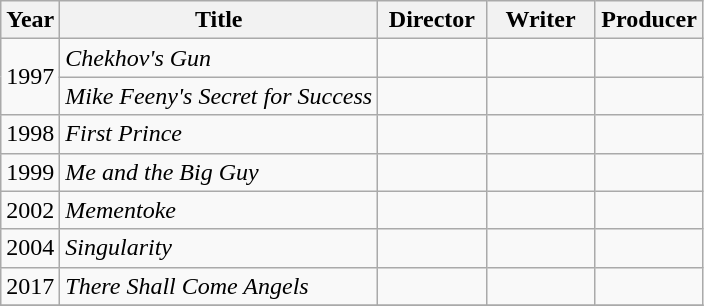<table class="wikitable">
<tr>
<th>Year</th>
<th>Title</th>
<th width=65>Director</th>
<th width=65>Writer</th>
<th width=65>Producer</th>
</tr>
<tr>
<td rowspan=2>1997</td>
<td><em>Chekhov's Gun</em></td>
<td></td>
<td></td>
<td></td>
</tr>
<tr>
<td><em>Mike Feeny's Secret for Success</em></td>
<td></td>
<td></td>
<td></td>
</tr>
<tr>
<td>1998</td>
<td><em>First Prince</em></td>
<td></td>
<td></td>
<td></td>
</tr>
<tr>
<td>1999</td>
<td><em>Me and the Big Guy</em></td>
<td></td>
<td></td>
<td></td>
</tr>
<tr>
<td>2002</td>
<td><em>Mementoke</em></td>
<td></td>
<td></td>
<td></td>
</tr>
<tr>
<td>2004</td>
<td><em>Singularity</em></td>
<td></td>
<td></td>
<td></td>
</tr>
<tr>
<td>2017</td>
<td><em>There Shall Come Angels</em></td>
<td></td>
<td></td>
<td></td>
</tr>
<tr>
</tr>
</table>
